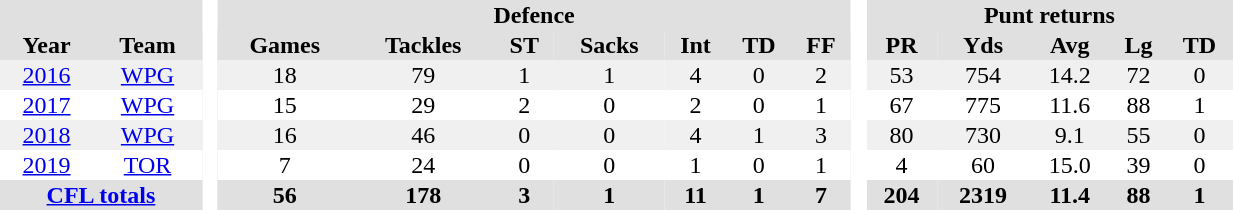<table BORDER="0" CELLPADDING="1" CELLSPACING="0" width="65%" style="text-align:center">
<tr bgcolor="#e0e0e0">
<th colspan="2"></th>
<th rowspan="101" bgcolor="#ffffff"> </th>
<th colspan="7">Defence</th>
<th rowspan="101" bgcolor="#ffffff"> </th>
<th colspan="5">Punt returns</th>
</tr>
<tr bgcolor="#e0e0e0">
<th>Year</th>
<th>Team</th>
<th>Games</th>
<th>Tackles</th>
<th>ST</th>
<th>Sacks</th>
<th>Int</th>
<th>TD</th>
<th>FF</th>
<th>PR</th>
<th>Yds</th>
<th>Avg</th>
<th>Lg</th>
<th>TD</th>
</tr>
<tr ALIGN="center" bgcolor="#f0f0f0">
<td><a href='#'>2016</a></td>
<td><a href='#'>WPG</a></td>
<td>18</td>
<td>79</td>
<td>1</td>
<td>1</td>
<td>4</td>
<td>0</td>
<td>2</td>
<td>53</td>
<td>754</td>
<td>14.2</td>
<td>72</td>
<td>0</td>
</tr>
<tr>
<td><a href='#'>2017</a></td>
<td><a href='#'>WPG</a></td>
<td>15</td>
<td>29</td>
<td>2</td>
<td>0</td>
<td>2</td>
<td>0</td>
<td>1</td>
<td>67</td>
<td>775</td>
<td>11.6</td>
<td>88</td>
<td>1</td>
</tr>
<tr ALIGN="center" bgcolor="#f0f0f0">
<td><a href='#'>2018</a></td>
<td><a href='#'>WPG</a></td>
<td>16</td>
<td>46</td>
<td>0</td>
<td>0</td>
<td>4</td>
<td>1</td>
<td>3</td>
<td>80</td>
<td>730</td>
<td>9.1</td>
<td>55</td>
<td>0</td>
</tr>
<tr>
<td><a href='#'>2019</a></td>
<td><a href='#'>TOR</a></td>
<td>7</td>
<td>24</td>
<td>0</td>
<td>0</td>
<td>1</td>
<td>0</td>
<td>1</td>
<td>4</td>
<td>60</td>
<td>15.0</td>
<td>39</td>
<td>0</td>
</tr>
<tr>
</tr>
<tr bgcolor="#e0e0e0">
<th colspan="2"><a href='#'>CFL totals</a></th>
<th>56</th>
<th>178</th>
<th>3</th>
<th>1</th>
<th>11</th>
<th>1</th>
<th>7</th>
<th>204</th>
<th>2319</th>
<th>11.4</th>
<th>88</th>
<th>1</th>
</tr>
</table>
